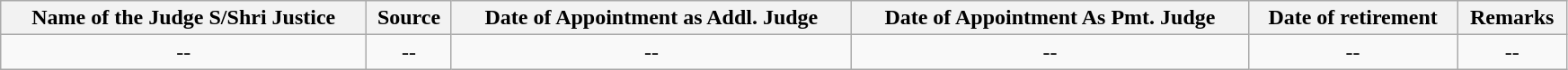<table class="wikitable static-row-numbers static-row-header" style="text-align:center" width="92%">
<tr>
<th>Name of the Judge S/Shri Justice</th>
<th>Source</th>
<th>Date of Appointment as Addl. Judge</th>
<th>Date of Appointment As Pmt. Judge</th>
<th>Date of retirement</th>
<th>Remarks</th>
</tr>
<tr>
<td>--</td>
<td>--</td>
<td>--</td>
<td>--</td>
<td>--</td>
<td>--</td>
</tr>
</table>
